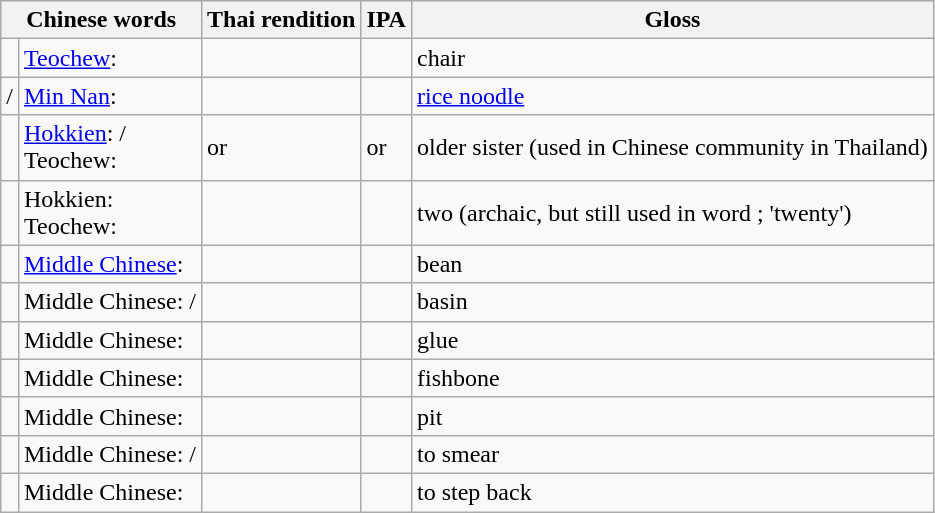<table class="wikitable">
<tr>
<th colspan=2>Chinese words</th>
<th>Thai rendition</th>
<th>IPA</th>
<th>Gloss</th>
</tr>
<tr>
<td></td>
<td><a href='#'>Teochew</a>: </td>
<td></td>
<td></td>
<td>chair</td>
</tr>
<tr>
<td> / </td>
<td><a href='#'>Min Nan</a>: </td>
<td></td>
<td></td>
<td><a href='#'>rice noodle</a></td>
</tr>
<tr>
<td></td>
<td><a href='#'>Hokkien</a>: /<br>Teochew: </td>
<td> or </td>
<td> or </td>
<td>older sister (used in Chinese community in Thailand)</td>
</tr>
<tr>
<td></td>
<td>Hokkien: <br>Teochew: </td>
<td></td>
<td></td>
<td>two (archaic, but still used in word  ; 'twenty')</td>
</tr>
<tr>
<td></td>
<td><a href='#'>Middle Chinese</a>: </td>
<td></td>
<td></td>
<td>bean</td>
</tr>
<tr>
<td></td>
<td>Middle Chinese: /</td>
<td></td>
<td></td>
<td>basin</td>
</tr>
<tr>
<td></td>
<td>Middle Chinese: </td>
<td></td>
<td></td>
<td>glue</td>
</tr>
<tr>
<td></td>
<td>Middle Chinese: </td>
<td></td>
<td></td>
<td>fishbone</td>
</tr>
<tr>
<td></td>
<td>Middle Chinese: </td>
<td></td>
<td></td>
<td>pit</td>
</tr>
<tr>
<td></td>
<td>Middle Chinese: /</td>
<td></td>
<td></td>
<td>to smear</td>
</tr>
<tr>
<td></td>
<td>Middle Chinese: </td>
<td></td>
<td></td>
<td>to step back</td>
</tr>
</table>
